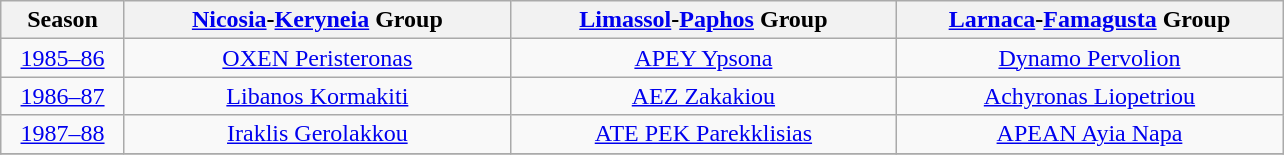<table class="wikitable" style="text-align:center" style="font-size:90%">
<tr>
<th width="75">Season</th>
<th width="250"><a href='#'>Nicosia</a>-<a href='#'>Keryneia</a> Group</th>
<th width="250"><a href='#'>Limassol</a>-<a href='#'>Paphos</a> Group</th>
<th width="250"><a href='#'>Larnaca</a>-<a href='#'>Famagusta</a> Group</th>
</tr>
<tr>
<td style="text-align:center;"><a href='#'>1985–86</a></td>
<td style="text-align:center;"><a href='#'>OXEN Peristeronas</a></td>
<td style="text-align:center;"><a href='#'>APEY Ypsona</a></td>
<td style="text-align:center;"><a href='#'>Dynamo Pervolion</a></td>
</tr>
<tr>
<td style="text-align:center;"><a href='#'>1986–87</a></td>
<td style="text-align:center;"><a href='#'>Libanos Kormakiti</a></td>
<td style="text-align:center;"><a href='#'>AEZ Zakakiou</a></td>
<td style="text-align:center;"><a href='#'>Achyronas Liopetriou</a></td>
</tr>
<tr>
<td style="text-align:center;"><a href='#'>1987–88</a></td>
<td style="text-align:center;"><a href='#'>Iraklis Gerolakkou</a></td>
<td style="text-align:center;"><a href='#'>ATE PEK Parekklisias</a></td>
<td style="text-align:center;"><a href='#'>APEAN Ayia Napa</a></td>
</tr>
<tr>
</tr>
</table>
